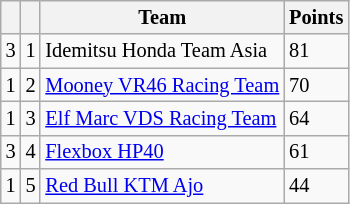<table class="wikitable" style="font-size: 85%;">
<tr>
<th></th>
<th></th>
<th>Team</th>
<th>Points</th>
</tr>
<tr>
<td> 3</td>
<td align=center>1</td>
<td> Idemitsu Honda Team Asia</td>
<td align=left>81</td>
</tr>
<tr>
<td> 1</td>
<td align=center>2</td>
<td> <a href='#'>Mooney VR46 Racing Team</a></td>
<td align=left>70</td>
</tr>
<tr>
<td> 1</td>
<td align=center>3</td>
<td> <a href='#'>Elf Marc VDS Racing Team</a></td>
<td align=left>64</td>
</tr>
<tr>
<td> 3</td>
<td align=center>4</td>
<td> <a href='#'>Flexbox HP40</a></td>
<td align=left>61</td>
</tr>
<tr>
<td> 1</td>
<td align=center>5</td>
<td> <a href='#'>Red Bull KTM Ajo</a></td>
<td align=left>44</td>
</tr>
</table>
